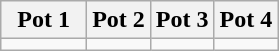<table class="wikitable" style="text-align:left;">
<tr>
<th width=31%>Pot 1</th>
<th width=23%>Pot 2</th>
<th width=23%>Pot 3</th>
<th width=23%>Pot 4</th>
</tr>
<tr>
<td></td>
<td></td>
<td></td>
<td></td>
</tr>
</table>
